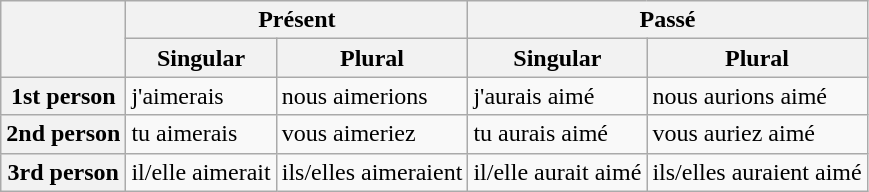<table class="wikitable">
<tr>
<th rowspan="2"></th>
<th colspan="2">Présent</th>
<th colspan="2">Passé</th>
</tr>
<tr>
<th>Singular</th>
<th>Plural</th>
<th>Singular</th>
<th>Plural</th>
</tr>
<tr>
<th>1st person</th>
<td>j'aimerais</td>
<td>nous aimerions</td>
<td>j'aurais aimé</td>
<td>nous aurions aimé</td>
</tr>
<tr>
<th>2nd person</th>
<td>tu aimerais</td>
<td>vous aimeriez</td>
<td>tu aurais aimé</td>
<td>vous auriez aimé</td>
</tr>
<tr>
<th>3rd person</th>
<td>il/elle aimerait</td>
<td>ils/elles aimeraient</td>
<td>il/elle aurait aimé</td>
<td>ils/elles auraient aimé</td>
</tr>
</table>
